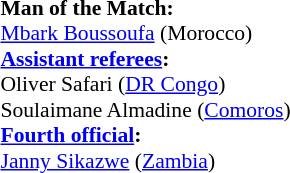<table width=50% style="font-size: 90%">
<tr>
<td><br><strong>Man of the Match:</strong>
<br><a href='#'>Mbark Boussoufa</a> (Morocco)<br><strong><a href='#'>Assistant referees</a>:</strong>
<br>Oliver Safari (<a href='#'>DR Congo</a>)
<br>Soulaimane Almadine (<a href='#'>Comoros</a>)
<br><strong><a href='#'>Fourth official</a>:</strong>
<br><a href='#'>Janny Sikazwe</a> (<a href='#'>Zambia</a>)</td>
</tr>
</table>
